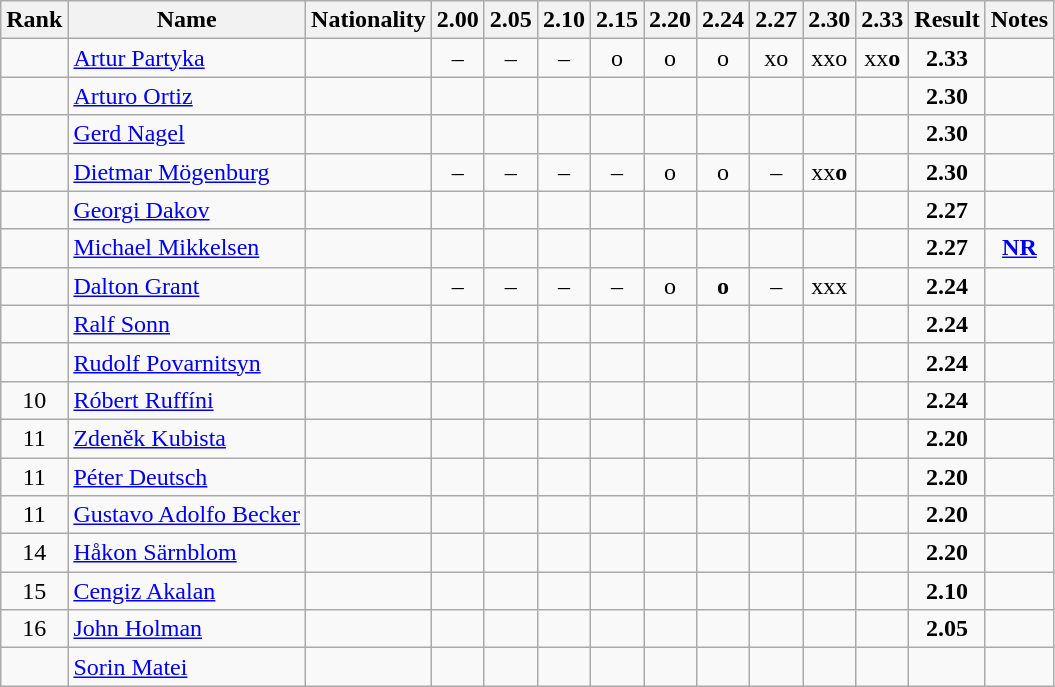<table class="wikitable sortable" style="text-align:center">
<tr>
<th>Rank</th>
<th>Name</th>
<th>Nationality</th>
<th>2.00</th>
<th>2.05</th>
<th>2.10</th>
<th>2.15</th>
<th>2.20</th>
<th>2.24</th>
<th>2.27</th>
<th>2.30</th>
<th>2.33</th>
<th>Result</th>
<th>Notes</th>
</tr>
<tr>
<td></td>
<td align="left"><a href='#'>Artur Partyka</a></td>
<td align=left></td>
<td>–</td>
<td>–</td>
<td>–</td>
<td>o</td>
<td>o</td>
<td>o</td>
<td>xo</td>
<td>xxo</td>
<td>xx<strong>o</strong></td>
<td><strong>2.33</strong></td>
<td></td>
</tr>
<tr>
<td></td>
<td align="left"><a href='#'>Arturo Ortiz</a></td>
<td align=left></td>
<td></td>
<td></td>
<td></td>
<td></td>
<td></td>
<td></td>
<td></td>
<td></td>
<td></td>
<td><strong>2.30</strong></td>
<td></td>
</tr>
<tr>
<td></td>
<td align="left"><a href='#'>Gerd Nagel</a></td>
<td align=left></td>
<td></td>
<td></td>
<td></td>
<td></td>
<td></td>
<td></td>
<td></td>
<td></td>
<td></td>
<td><strong>2.30</strong></td>
<td></td>
</tr>
<tr>
<td></td>
<td align="left"><a href='#'>Dietmar Mögenburg</a></td>
<td align=left></td>
<td>–</td>
<td>–</td>
<td>–</td>
<td>–</td>
<td>o</td>
<td>o</td>
<td>–</td>
<td>xx<strong>o</strong></td>
<td></td>
<td><strong>2.30</strong></td>
<td></td>
</tr>
<tr>
<td></td>
<td align="left"><a href='#'>Georgi Dakov</a></td>
<td align=left></td>
<td></td>
<td></td>
<td></td>
<td></td>
<td></td>
<td></td>
<td></td>
<td></td>
<td></td>
<td><strong>2.27</strong></td>
<td></td>
</tr>
<tr>
<td></td>
<td align="left"><a href='#'>Michael Mikkelsen</a></td>
<td align=left></td>
<td></td>
<td></td>
<td></td>
<td></td>
<td></td>
<td></td>
<td></td>
<td></td>
<td></td>
<td><strong>2.27</strong></td>
<td><strong><a href='#'>NR</a></strong></td>
</tr>
<tr>
<td></td>
<td align="left"><a href='#'>Dalton Grant</a></td>
<td align=left></td>
<td>–</td>
<td>–</td>
<td>–</td>
<td>–</td>
<td>o</td>
<td><strong>o</strong></td>
<td>–</td>
<td>xxx</td>
<td></td>
<td><strong>2.24</strong></td>
<td></td>
</tr>
<tr>
<td></td>
<td align="left"><a href='#'>Ralf Sonn</a></td>
<td align=left></td>
<td></td>
<td></td>
<td></td>
<td></td>
<td></td>
<td></td>
<td></td>
<td></td>
<td></td>
<td><strong>2.24</strong></td>
<td></td>
</tr>
<tr>
<td></td>
<td align="left"><a href='#'>Rudolf Povarnitsyn</a></td>
<td align=left></td>
<td></td>
<td></td>
<td></td>
<td></td>
<td></td>
<td></td>
<td></td>
<td></td>
<td></td>
<td><strong>2.24</strong></td>
<td></td>
</tr>
<tr>
<td>10</td>
<td align="left"><a href='#'>Róbert Ruffíni</a></td>
<td align=left></td>
<td></td>
<td></td>
<td></td>
<td></td>
<td></td>
<td></td>
<td></td>
<td></td>
<td></td>
<td><strong>2.24</strong></td>
<td></td>
</tr>
<tr>
<td>11</td>
<td align="left"><a href='#'>Zdeněk Kubista</a></td>
<td align=left></td>
<td></td>
<td></td>
<td></td>
<td></td>
<td></td>
<td></td>
<td></td>
<td></td>
<td></td>
<td><strong>2.20</strong></td>
<td></td>
</tr>
<tr>
<td>11</td>
<td align="left"><a href='#'>Péter Deutsch</a></td>
<td align=left></td>
<td></td>
<td></td>
<td></td>
<td></td>
<td></td>
<td></td>
<td></td>
<td></td>
<td></td>
<td><strong>2.20</strong></td>
<td></td>
</tr>
<tr>
<td>11</td>
<td align="left"><a href='#'>Gustavo Adolfo Becker</a></td>
<td align=left></td>
<td></td>
<td></td>
<td></td>
<td></td>
<td></td>
<td></td>
<td></td>
<td></td>
<td></td>
<td><strong>2.20</strong></td>
<td></td>
</tr>
<tr>
<td>14</td>
<td align="left"><a href='#'>Håkon Särnblom</a></td>
<td align=left></td>
<td></td>
<td></td>
<td></td>
<td></td>
<td></td>
<td></td>
<td></td>
<td></td>
<td></td>
<td><strong>2.20</strong></td>
<td></td>
</tr>
<tr>
<td>15</td>
<td align="left"><a href='#'>Cengiz Akalan</a></td>
<td align=left></td>
<td></td>
<td></td>
<td></td>
<td></td>
<td></td>
<td></td>
<td></td>
<td></td>
<td></td>
<td><strong>2.10</strong></td>
<td></td>
</tr>
<tr>
<td>16</td>
<td align="left"><a href='#'>John Holman</a></td>
<td align=left></td>
<td></td>
<td></td>
<td></td>
<td></td>
<td></td>
<td></td>
<td></td>
<td></td>
<td></td>
<td><strong>2.05</strong></td>
<td></td>
</tr>
<tr>
<td></td>
<td align="left"><a href='#'>Sorin Matei</a></td>
<td align=left></td>
<td></td>
<td></td>
<td></td>
<td></td>
<td></td>
<td></td>
<td></td>
<td></td>
<td></td>
<td><strong></strong></td>
<td></td>
</tr>
</table>
